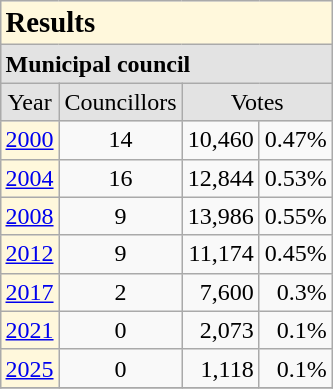<table class="wikitable" align="right" style="float: right; margin: 0 0 0.5em 0.5em;">
<tr>
<td valign="top" style=background:#FFF8DC colspan=4><big><strong>Results</strong></big></td>
</tr>
<tr>
<td valign="top" colspan=4 style=background:#e3e3e3><strong>Municipal council</strong></td>
</tr>
<tr>
<td align="center" style=background:#e3e3e3>Year</td>
<td align="center" style=background:#e3e3e3>Councillors</td>
<td align="center" style=background:#e3e3e3 colspan=2>Votes</td>
</tr>
<tr align=center>
<td style="background:#FFF8DC;" align="center"><a href='#'>2000</a></td>
<td align="center">14</td>
<td align="right">10,460</td>
<td align="right">0.47%</td>
</tr>
<tr>
<td style="background:#FFF8DC;" align="center"><a href='#'>2004</a></td>
<td align="center">16</td>
<td align="right">12,844</td>
<td align="right">0.53%</td>
</tr>
<tr>
<td style="background:#FFF8DC;" align="center"><a href='#'>2008</a></td>
<td align="center">9</td>
<td align="right">13,986</td>
<td align="right">0.55%</td>
</tr>
<tr>
<td style="background:#FFF8DC;" align="center"><a href='#'>2012</a></td>
<td align="center">9</td>
<td align="right">11,174</td>
<td align="right">0.45%</td>
</tr>
<tr>
<td style="background:#FFF8DC;" align="center"><a href='#'>2017</a></td>
<td align="center">2</td>
<td align="right">7,600</td>
<td align="right">0.3%</td>
</tr>
<tr>
<td style="background:#FFF8DC;" align="center"><a href='#'>2021</a></td>
<td align="center">0</td>
<td align="right">2,073</td>
<td align="right">0.1%</td>
</tr>
<tr>
<td style="background:#FFF8DC;" align="center"><a href='#'>2025</a></td>
<td align="center">0</td>
<td align="right">1,118</td>
<td align="right">0.1%</td>
</tr>
<tr>
</tr>
</table>
